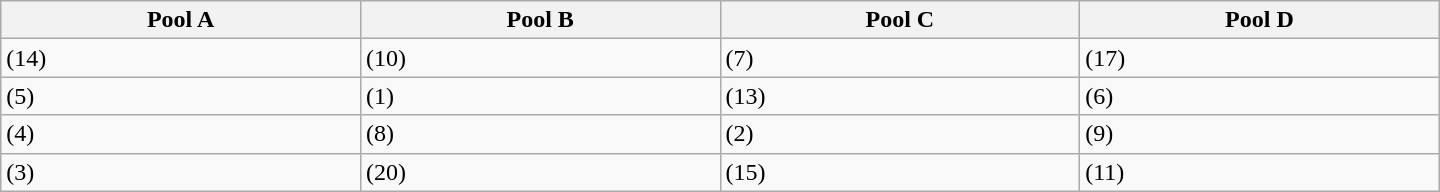<table class="wikitable" width=960>
<tr>
<th width=25%>Pool A</th>
<th width=25%>Pool B</th>
<th width=25%>Pool C</th>
<th width=25%>Pool D</th>
</tr>
<tr>
<td> (14)</td>
<td> (10)</td>
<td> (7)</td>
<td> (17)</td>
</tr>
<tr>
<td> (5)</td>
<td> (1)</td>
<td> (13)</td>
<td> (6)</td>
</tr>
<tr>
<td> (4)</td>
<td> (8)</td>
<td> (2)</td>
<td> (9)</td>
</tr>
<tr>
<td> (3)</td>
<td> (20)</td>
<td> (15)</td>
<td> (11)</td>
</tr>
</table>
